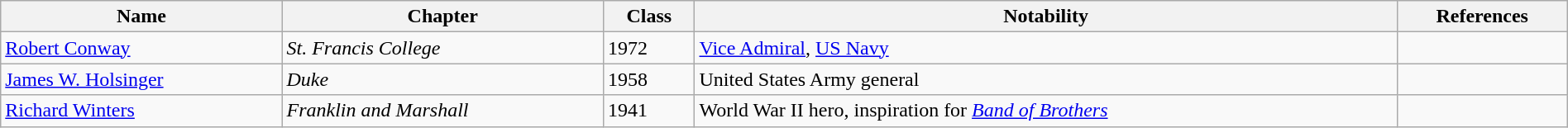<table class="wikitable sortable" style="width:100%;">
<tr>
<th>Name</th>
<th>Chapter</th>
<th>Class</th>
<th>Notability</th>
<th>References</th>
</tr>
<tr>
<td><a href='#'>Robert Conway</a></td>
<td><em>St. Francis College</em></td>
<td>1972</td>
<td><a href='#'>Vice Admiral</a>, <a href='#'>US Navy</a></td>
<td></td>
</tr>
<tr>
<td><a href='#'>James W. Holsinger</a></td>
<td><em>Duke</em></td>
<td>1958</td>
<td>United States Army general</td>
<td></td>
</tr>
<tr>
<td><a href='#'>Richard Winters</a></td>
<td><em>Franklin and Marshall</em></td>
<td>1941</td>
<td>World War II hero, inspiration for <a href='#'><em>Band of Brothers</em></a></td>
<td></td>
</tr>
</table>
